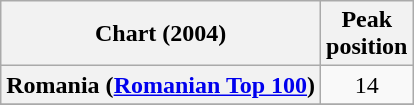<table class="wikitable sortable plainrowheaders" style="text-align:center">
<tr>
<th scope="col">Chart (2004)</th>
<th scope="col">Peak<br> position</th>
</tr>
<tr>
<th scope="row">Romania (<a href='#'>Romanian Top 100</a>)</th>
<td align="center">14</td>
</tr>
<tr>
</tr>
</table>
